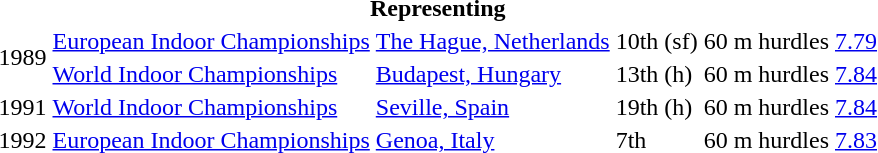<table>
<tr>
<th colspan="6">Representing </th>
</tr>
<tr>
<td rowspan=2>1989</td>
<td><a href='#'>European Indoor Championships</a></td>
<td><a href='#'>The Hague, Netherlands</a></td>
<td>10th (sf)</td>
<td>60 m hurdles</td>
<td><a href='#'>7.79</a></td>
</tr>
<tr>
<td><a href='#'>World Indoor Championships</a></td>
<td><a href='#'>Budapest, Hungary</a></td>
<td>13th (h)</td>
<td>60 m hurdles</td>
<td><a href='#'>7.84</a></td>
</tr>
<tr>
<td>1991</td>
<td><a href='#'>World Indoor Championships</a></td>
<td><a href='#'>Seville, Spain</a></td>
<td>19th (h)</td>
<td>60 m hurdles</td>
<td><a href='#'>7.84</a></td>
</tr>
<tr>
<td>1992</td>
<td><a href='#'>European Indoor Championships</a></td>
<td><a href='#'>Genoa, Italy</a></td>
<td>7th</td>
<td>60 m hurdles</td>
<td><a href='#'>7.83</a></td>
</tr>
</table>
